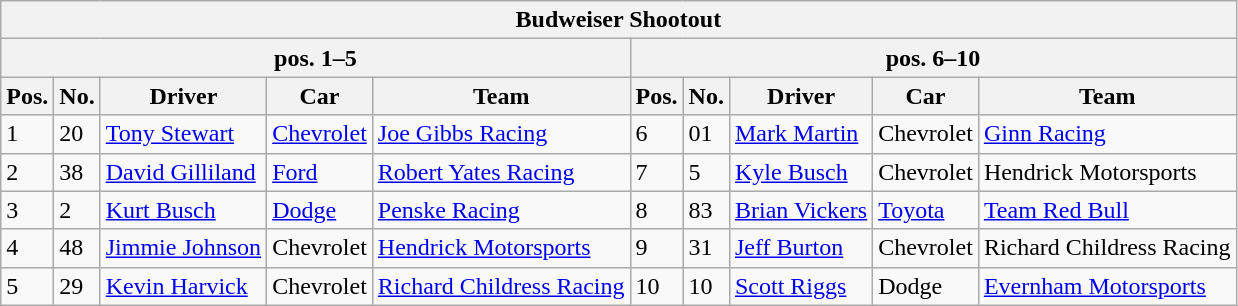<table class="wikitable">
<tr>
<th colspan=10>Budweiser Shootout</th>
</tr>
<tr>
<th colspan=5>pos. 1–5</th>
<th colspan=5>pos. 6–10</th>
</tr>
<tr>
<th>Pos.</th>
<th>No.</th>
<th>Driver</th>
<th>Car</th>
<th>Team</th>
<th>Pos.</th>
<th>No.</th>
<th>Driver</th>
<th>Car</th>
<th>Team</th>
</tr>
<tr>
<td>1</td>
<td>20</td>
<td><a href='#'>Tony Stewart</a></td>
<td><a href='#'>Chevrolet</a></td>
<td><a href='#'>Joe Gibbs Racing</a></td>
<td>6</td>
<td>01</td>
<td><a href='#'>Mark Martin</a></td>
<td>Chevrolet</td>
<td><a href='#'>Ginn Racing</a></td>
</tr>
<tr>
<td>2</td>
<td>38</td>
<td><a href='#'>David Gilliland</a></td>
<td><a href='#'>Ford</a></td>
<td><a href='#'>Robert Yates Racing</a></td>
<td>7</td>
<td>5</td>
<td><a href='#'>Kyle Busch</a></td>
<td>Chevrolet</td>
<td>Hendrick Motorsports</td>
</tr>
<tr>
<td>3</td>
<td>2</td>
<td><a href='#'>Kurt Busch</a></td>
<td><a href='#'>Dodge</a></td>
<td><a href='#'>Penske Racing</a></td>
<td>8</td>
<td>83</td>
<td><a href='#'>Brian Vickers</a></td>
<td><a href='#'>Toyota</a></td>
<td><a href='#'>Team Red Bull</a></td>
</tr>
<tr>
<td>4</td>
<td>48</td>
<td><a href='#'>Jimmie Johnson</a></td>
<td>Chevrolet</td>
<td><a href='#'>Hendrick Motorsports</a></td>
<td>9</td>
<td>31</td>
<td><a href='#'>Jeff Burton</a></td>
<td>Chevrolet</td>
<td>Richard Childress Racing</td>
</tr>
<tr>
<td>5</td>
<td>29</td>
<td><a href='#'>Kevin Harvick</a></td>
<td>Chevrolet</td>
<td><a href='#'>Richard Childress Racing</a></td>
<td>10</td>
<td>10</td>
<td><a href='#'>Scott Riggs</a></td>
<td>Dodge</td>
<td><a href='#'>Evernham Motorsports</a></td>
</tr>
</table>
